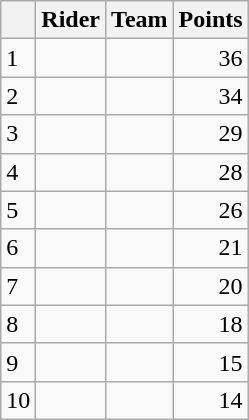<table class="wikitable">
<tr>
<th></th>
<th>Rider</th>
<th>Team</th>
<th>Points</th>
</tr>
<tr>
<td>1</td>
<td>  </td>
<td></td>
<td align="right">36</td>
</tr>
<tr>
<td>2</td>
<td></td>
<td></td>
<td align="right">34</td>
</tr>
<tr>
<td>3</td>
<td></td>
<td></td>
<td align="right">29</td>
</tr>
<tr>
<td>4</td>
<td></td>
<td></td>
<td align="right">28</td>
</tr>
<tr>
<td>5</td>
<td></td>
<td></td>
<td align="right">26</td>
</tr>
<tr>
<td>6</td>
<td></td>
<td></td>
<td align="right">21</td>
</tr>
<tr>
<td>7</td>
<td></td>
<td></td>
<td align="right">20</td>
</tr>
<tr>
<td>8</td>
<td></td>
<td></td>
<td align="right">18</td>
</tr>
<tr>
<td>9</td>
<td></td>
<td></td>
<td align="right">15</td>
</tr>
<tr>
<td>10</td>
<td></td>
<td></td>
<td align="right">14</td>
</tr>
</table>
